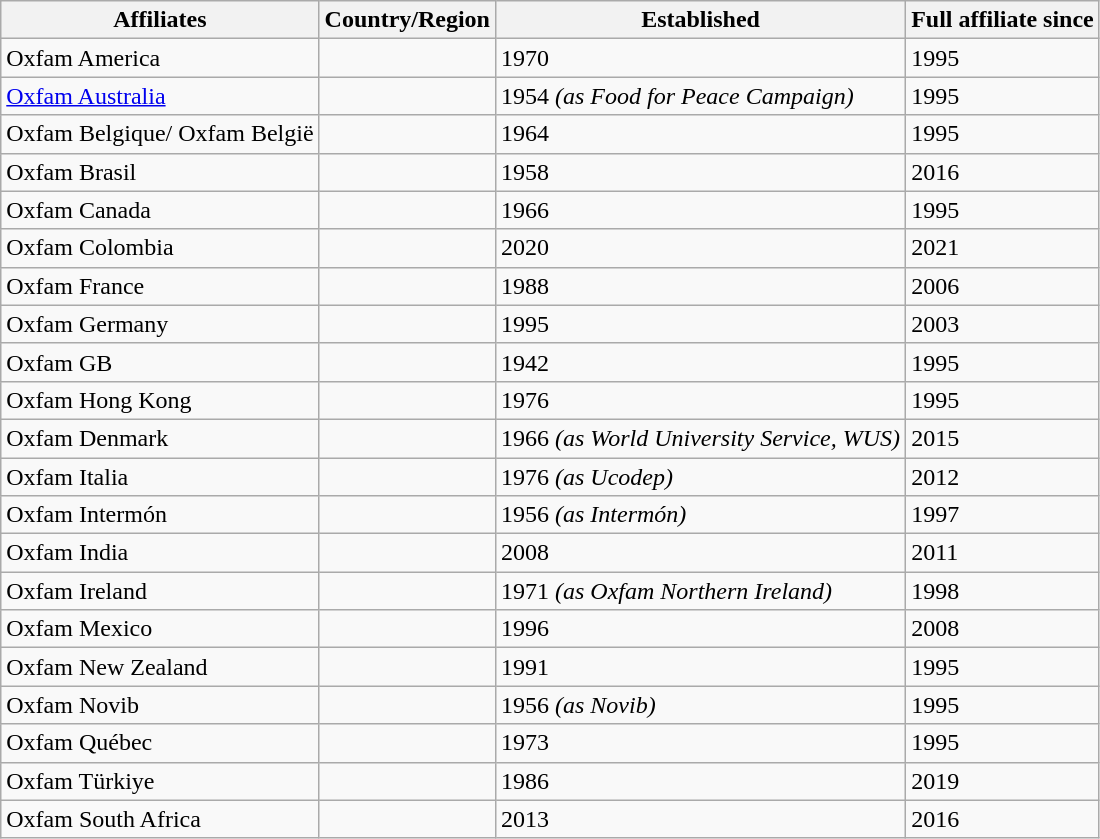<table class="wikitable sortable">
<tr>
<th>Affiliates</th>
<th class="unsortable">Country/Region</th>
<th>Established</th>
<th>Full affiliate since</th>
</tr>
<tr>
<td>Oxfam America</td>
<td></td>
<td>1970</td>
<td>1995</td>
</tr>
<tr>
<td><a href='#'>Oxfam Australia</a></td>
<td></td>
<td data-sort-value="1954">1954 <em>(as Food for Peace Campaign)</em></td>
<td>1995</td>
</tr>
<tr>
<td>Oxfam Belgique/ Oxfam België</td>
<td></td>
<td>1964</td>
<td>1995</td>
</tr>
<tr>
<td>Oxfam Brasil</td>
<td></td>
<td>1958</td>
<td>2016</td>
</tr>
<tr>
<td>Oxfam Canada</td>
<td></td>
<td>1966</td>
<td>1995</td>
</tr>
<tr>
<td>Oxfam Colombia</td>
<td></td>
<td>2020</td>
<td>2021</td>
</tr>
<tr>
<td>Oxfam France</td>
<td></td>
<td>1988</td>
<td>2006</td>
</tr>
<tr>
<td>Oxfam Germany</td>
<td></td>
<td>1995</td>
<td>2003</td>
</tr>
<tr>
<td>Oxfam GB</td>
<td></td>
<td>1942</td>
<td>1995</td>
</tr>
<tr>
<td>Oxfam Hong Kong</td>
<td></td>
<td>1976</td>
<td>1995</td>
</tr>
<tr>
<td>Oxfam Denmark</td>
<td></td>
<td>1966 <em>(as World University Service, WUS)</em></td>
<td>2015</td>
</tr>
<tr>
<td>Oxfam Italia</td>
<td></td>
<td data-sort-value="1976">1976 <em>(as Ucodep)</em></td>
<td>2012</td>
</tr>
<tr>
<td>Oxfam Intermón</td>
<td></td>
<td data-sort-value="1956">1956 <em>(as Intermón)</em></td>
<td>1997</td>
</tr>
<tr>
<td>Oxfam India</td>
<td></td>
<td>2008</td>
<td>2011</td>
</tr>
<tr>
<td>Oxfam Ireland</td>
<td> </td>
<td>1971<em> (as Oxfam Northern Ireland)</em></td>
<td>1998</td>
</tr>
<tr>
<td>Oxfam Mexico</td>
<td></td>
<td>1996</td>
<td>2008</td>
</tr>
<tr>
<td>Oxfam New Zealand</td>
<td></td>
<td>1991</td>
<td>1995</td>
</tr>
<tr>
<td>Oxfam Novib</td>
<td></td>
<td data-sort-value="1956">1956 <em>(as Novib)</em></td>
<td>1995</td>
</tr>
<tr>
<td>Oxfam Québec</td>
<td></td>
<td>1973</td>
<td>1995</td>
</tr>
<tr>
<td>Oxfam Türkiye</td>
<td></td>
<td>1986</td>
<td>2019</td>
</tr>
<tr>
<td>Oxfam South Africa</td>
<td></td>
<td>2013</td>
<td>2016</td>
</tr>
</table>
